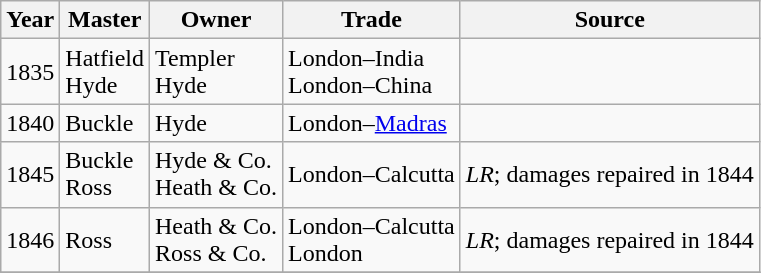<table class="sortable wikitable">
<tr>
<th>Year</th>
<th>Master</th>
<th>Owner</th>
<th>Trade</th>
<th>Source</th>
</tr>
<tr>
<td>1835</td>
<td>Hatfield<br>Hyde</td>
<td>Templer<br>Hyde</td>
<td>London–India<br>London–China</td>
<td></td>
</tr>
<tr>
<td>1840</td>
<td>Buckle</td>
<td>Hyde</td>
<td>London–<a href='#'>Madras</a></td>
<td></td>
</tr>
<tr>
<td>1845</td>
<td>Buckle<br>Ross</td>
<td>Hyde & Co.<br>Heath & Co.</td>
<td>London–Calcutta</td>
<td><em>LR</em>; damages repaired in 1844</td>
</tr>
<tr>
<td>1846</td>
<td>Ross</td>
<td>Heath & Co.<br>Ross & Co.</td>
<td>London–Calcutta<br>London</td>
<td><em>LR</em>; damages repaired in 1844</td>
</tr>
<tr>
</tr>
</table>
